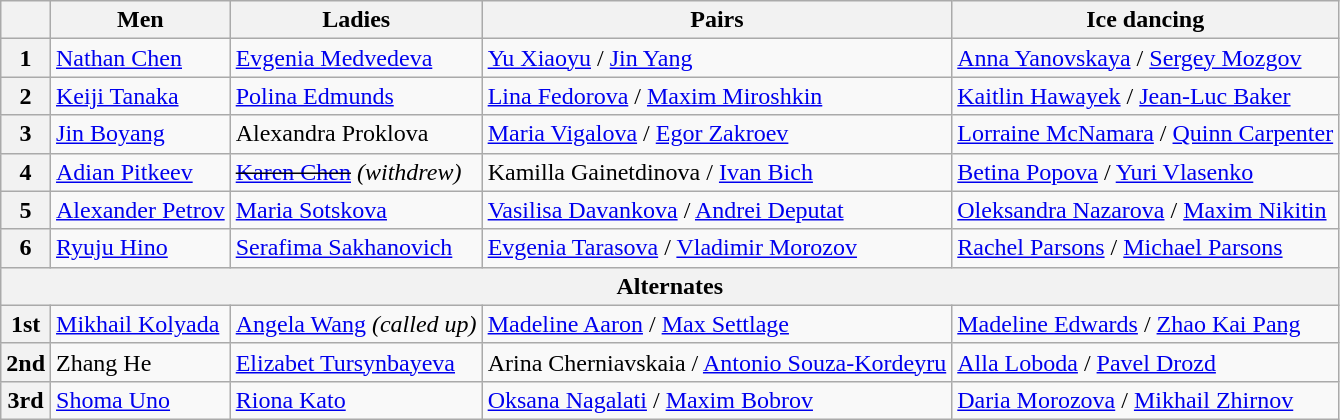<table class="wikitable">
<tr>
<th></th>
<th>Men</th>
<th>Ladies</th>
<th>Pairs</th>
<th>Ice dancing</th>
</tr>
<tr>
<th>1</th>
<td> <a href='#'>Nathan Chen</a></td>
<td> <a href='#'>Evgenia Medvedeva</a></td>
<td> <a href='#'>Yu Xiaoyu</a> / <a href='#'>Jin Yang</a></td>
<td> <a href='#'>Anna Yanovskaya</a> / <a href='#'>Sergey Mozgov</a></td>
</tr>
<tr>
<th>2</th>
<td> <a href='#'>Keiji Tanaka</a></td>
<td> <a href='#'>Polina Edmunds</a></td>
<td> <a href='#'>Lina Fedorova</a> / <a href='#'>Maxim Miroshkin</a></td>
<td> <a href='#'>Kaitlin Hawayek</a> / <a href='#'>Jean-Luc Baker</a></td>
</tr>
<tr>
<th>3</th>
<td> <a href='#'>Jin Boyang</a></td>
<td> Alexandra Proklova</td>
<td> <a href='#'>Maria Vigalova</a> / <a href='#'>Egor Zakroev</a></td>
<td> <a href='#'>Lorraine McNamara</a> / <a href='#'>Quinn Carpenter</a></td>
</tr>
<tr>
<th>4</th>
<td> <a href='#'>Adian Pitkeev</a></td>
<td> <s><a href='#'>Karen Chen</a></s> <em>(withdrew)</em></td>
<td> Kamilla Gainetdinova / <a href='#'>Ivan Bich</a></td>
<td> <a href='#'>Betina Popova</a> / <a href='#'>Yuri Vlasenko</a></td>
</tr>
<tr>
<th>5</th>
<td> <a href='#'>Alexander Petrov</a></td>
<td> <a href='#'>Maria Sotskova</a></td>
<td> <a href='#'>Vasilisa Davankova</a> / <a href='#'>Andrei Deputat</a></td>
<td> <a href='#'>Oleksandra Nazarova</a> / <a href='#'>Maxim Nikitin</a></td>
</tr>
<tr>
<th>6</th>
<td> <a href='#'>Ryuju Hino</a></td>
<td> <a href='#'>Serafima Sakhanovich</a></td>
<td> <a href='#'>Evgenia Tarasova</a> / <a href='#'>Vladimir Morozov</a></td>
<td> <a href='#'>Rachel Parsons</a> / <a href='#'>Michael Parsons</a></td>
</tr>
<tr>
<th colspan=5 align=center>Alternates</th>
</tr>
<tr>
<th>1st</th>
<td> <a href='#'>Mikhail Kolyada</a></td>
<td> <a href='#'>Angela Wang</a> <em>(called up)</em></td>
<td> <a href='#'>Madeline Aaron</a> / <a href='#'>Max Settlage</a></td>
<td> <a href='#'>Madeline Edwards</a> / <a href='#'>Zhao Kai Pang</a></td>
</tr>
<tr>
<th>2nd</th>
<td> Zhang He</td>
<td> <a href='#'>Elizabet Tursynbayeva</a></td>
<td> Arina Cherniavskaia / <a href='#'>Antonio Souza-Kordeyru</a></td>
<td> <a href='#'>Alla Loboda</a> / <a href='#'>Pavel Drozd</a></td>
</tr>
<tr>
<th>3rd</th>
<td> <a href='#'>Shoma Uno</a></td>
<td> <a href='#'>Riona Kato</a></td>
<td> <a href='#'>Oksana Nagalati</a> / <a href='#'>Maxim Bobrov</a></td>
<td> <a href='#'>Daria Morozova</a> / <a href='#'>Mikhail Zhirnov</a></td>
</tr>
</table>
